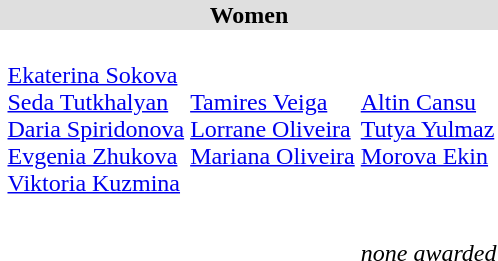<table>
<tr style="background:#dfdfdf;">
<td colspan="4" style="text-align:center;"><strong>Women</strong></td>
</tr>
<tr>
<th scope=row style="text-align:left"></th>
<td> <br> <a href='#'>Ekaterina Sokova</a> <br> <a href='#'>Seda Tutkhalyan</a> <br> <a href='#'>Daria Spiridonova</a> <br> <a href='#'>Evgenia Zhukova</a> <br> <a href='#'>Viktoria Kuzmina</a></td>
<td> <br> <a href='#'>Tamires Veiga</a> <br> <a href='#'>Lorrane Oliveira</a> <br> <a href='#'>Mariana Oliveira</a></td>
<td> <br> <a href='#'>Altin Cansu</a> <br> <a href='#'>Tutya Yulmaz</a> <br> <a href='#'>Morova Ekin</a></td>
</tr>
<tr>
<th scope=row style="text-align:left"></th>
<td></td>
<td></td>
<td></td>
</tr>
<tr>
<th scope=row style="text-align:left"></th>
<td></td>
<td></td>
<td></td>
</tr>
<tr>
<th scope=row style="text-align:left"></th>
<td></td>
<td></td>
<td></td>
</tr>
<tr>
<th scope=row style="text-align:left"></th>
<td></td>
<td></td>
<td></td>
</tr>
<tr>
<th scope=row style="text-align:left"></th>
<td></td>
<td><br><br></td>
<td><em>none awarded</em></td>
</tr>
</table>
